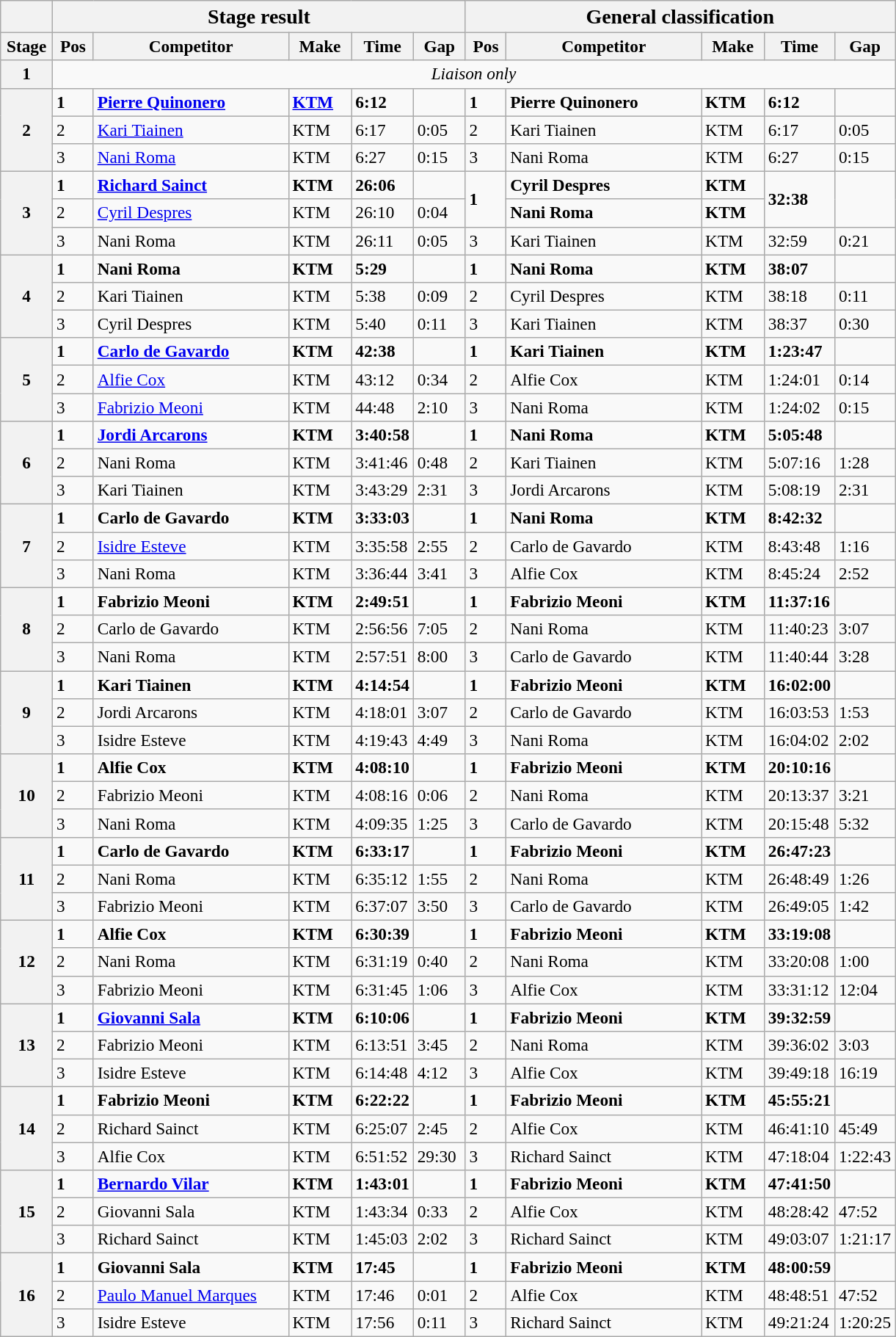<table class="wikitable" style="font-size:97%;">
<tr>
<th></th>
<th colspan=5><big>Stage result </big></th>
<th colspan=5><big>General classification</big></th>
</tr>
<tr>
<th width="40px">Stage</th>
<th width="30px">Pos</th>
<th width="170px">Competitor</th>
<th width="50px">Make</th>
<th width="40px">Time</th>
<th width="40px">Gap</th>
<th width="30px">Pos</th>
<th width="170px">Competitor</th>
<th width="50px">Make</th>
<th width="40px">Time</th>
<th width="40px">Gap</th>
</tr>
<tr>
<th>1</th>
<td colspan=10 align=center><em>Liaison only</em></td>
</tr>
<tr>
<th rowspan=3>2</th>
<td><strong>1</strong></td>
<td><strong> <a href='#'>Pierre Quinonero</a> </strong></td>
<td><strong><a href='#'>KTM</a></strong></td>
<td><strong>6:12</strong></td>
<td></td>
<td><strong>1</strong></td>
<td><strong> Pierre Quinonero</strong></td>
<td><strong>KTM</strong></td>
<td><strong>6:12</strong></td>
<td></td>
</tr>
<tr>
<td>2</td>
<td> <a href='#'>Kari Tiainen</a></td>
<td>KTM</td>
<td>6:17</td>
<td>0:05</td>
<td>2</td>
<td> Kari Tiainen</td>
<td>KTM</td>
<td>6:17</td>
<td>0:05</td>
</tr>
<tr>
<td>3</td>
<td> <a href='#'>Nani Roma</a></td>
<td>KTM</td>
<td>6:27</td>
<td>0:15</td>
<td>3</td>
<td> Nani Roma</td>
<td>KTM</td>
<td>6:27</td>
<td>0:15</td>
</tr>
<tr>
<th rowspan=3>3</th>
<td><strong>1</strong></td>
<td><strong> <a href='#'>Richard Sainct</a> </strong></td>
<td><strong>KTM</strong></td>
<td><strong>26:06</strong></td>
<td></td>
<td rowspan=2><strong>1</strong></td>
<td><strong> Cyril Despres</strong></td>
<td><strong>KTM</strong></td>
<td rowspan=2><strong>32:38</strong></td>
<td rowspan=2></td>
</tr>
<tr>
<td>2</td>
<td> <a href='#'>Cyril Despres</a></td>
<td>KTM</td>
<td>26:10</td>
<td>0:04</td>
<td><strong> Nani Roma</strong></td>
<td><strong>KTM</strong></td>
</tr>
<tr>
<td>3</td>
<td> Nani Roma</td>
<td>KTM</td>
<td>26:11</td>
<td>0:05</td>
<td>3</td>
<td> Kari Tiainen</td>
<td>KTM</td>
<td>32:59</td>
<td>0:21</td>
</tr>
<tr>
<th rowspan=3>4</th>
<td><strong>1</strong></td>
<td><strong> Nani Roma </strong></td>
<td><strong>KTM</strong></td>
<td><strong>5:29</strong></td>
<td></td>
<td><strong>1</strong></td>
<td><strong> Nani Roma</strong></td>
<td><strong>KTM</strong></td>
<td><strong>38:07</strong></td>
<td></td>
</tr>
<tr>
<td>2</td>
<td> Kari Tiainen</td>
<td>KTM</td>
<td>5:38</td>
<td>0:09</td>
<td>2</td>
<td> Cyril Despres</td>
<td>KTM</td>
<td>38:18</td>
<td>0:11</td>
</tr>
<tr>
<td>3</td>
<td> Cyril Despres</td>
<td>KTM</td>
<td>5:40</td>
<td>0:11</td>
<td>3</td>
<td> Kari Tiainen</td>
<td>KTM</td>
<td>38:37</td>
<td>0:30</td>
</tr>
<tr>
<th rowspan=3>5</th>
<td><strong>1</strong></td>
<td><strong> <a href='#'>Carlo de Gavardo</a></strong></td>
<td><strong>KTM</strong></td>
<td><strong>42:38</strong></td>
<td></td>
<td><strong>1</strong></td>
<td><strong> Kari Tiainen</strong></td>
<td><strong>KTM</strong></td>
<td><strong>1:23:47</strong></td>
<td></td>
</tr>
<tr>
<td>2</td>
<td> <a href='#'>Alfie Cox</a></td>
<td>KTM</td>
<td>43:12</td>
<td>0:34</td>
<td>2</td>
<td> Alfie Cox</td>
<td>KTM</td>
<td>1:24:01</td>
<td>0:14</td>
</tr>
<tr>
<td>3</td>
<td> <a href='#'>Fabrizio Meoni</a></td>
<td>KTM</td>
<td>44:48</td>
<td>2:10</td>
<td>3</td>
<td> Nani Roma</td>
<td>KTM</td>
<td>1:24:02</td>
<td>0:15</td>
</tr>
<tr>
<th rowspan=3>6</th>
<td><strong>1</strong></td>
<td><strong> <a href='#'>Jordi Arcarons</a></strong></td>
<td><strong>KTM</strong></td>
<td><strong>3:40:58</strong></td>
<td></td>
<td><strong>1</strong></td>
<td><strong> Nani Roma </strong></td>
<td><strong>KTM</strong></td>
<td><strong>5:05:48</strong></td>
<td></td>
</tr>
<tr>
<td>2</td>
<td> Nani Roma</td>
<td>KTM</td>
<td>3:41:46</td>
<td>0:48</td>
<td>2</td>
<td> Kari Tiainen</td>
<td>KTM</td>
<td>5:07:16</td>
<td>1:28</td>
</tr>
<tr>
<td>3</td>
<td> Kari Tiainen</td>
<td>KTM</td>
<td>3:43:29</td>
<td>2:31</td>
<td>3</td>
<td> Jordi Arcarons</td>
<td>KTM</td>
<td>5:08:19</td>
<td>2:31</td>
</tr>
<tr>
<th rowspan=3>7</th>
<td><strong>1</strong></td>
<td><strong> Carlo de Gavardo</strong></td>
<td><strong>KTM</strong></td>
<td><strong>3:33:03</strong></td>
<td></td>
<td><strong>1</strong></td>
<td><strong> Nani Roma</strong></td>
<td><strong>KTM</strong></td>
<td><strong>8:42:32</strong></td>
<td></td>
</tr>
<tr>
<td>2</td>
<td> <a href='#'>Isidre Esteve</a></td>
<td>KTM</td>
<td>3:35:58</td>
<td>2:55</td>
<td>2</td>
<td> Carlo de Gavardo</td>
<td>KTM</td>
<td>8:43:48</td>
<td>1:16</td>
</tr>
<tr>
<td>3</td>
<td> Nani Roma</td>
<td>KTM</td>
<td>3:36:44</td>
<td>3:41</td>
<td>3</td>
<td> Alfie Cox</td>
<td>KTM</td>
<td>8:45:24</td>
<td>2:52</td>
</tr>
<tr>
<th rowspan=3>8</th>
<td><strong>1</strong></td>
<td><strong> Fabrizio Meoni</strong></td>
<td><strong>KTM</strong></td>
<td><strong>2:49:51</strong></td>
<td></td>
<td><strong>1</strong></td>
<td><strong> Fabrizio Meoni</strong></td>
<td><strong>KTM</strong></td>
<td><strong>11:37:16</strong></td>
<td></td>
</tr>
<tr>
<td>2</td>
<td> Carlo de Gavardo</td>
<td>KTM</td>
<td>2:56:56</td>
<td>7:05</td>
<td>2</td>
<td> Nani Roma</td>
<td>KTM</td>
<td>11:40:23</td>
<td>3:07</td>
</tr>
<tr>
<td>3</td>
<td> Nani Roma</td>
<td>KTM</td>
<td>2:57:51</td>
<td>8:00</td>
<td>3</td>
<td> Carlo de Gavardo</td>
<td>KTM</td>
<td>11:40:44</td>
<td>3:28</td>
</tr>
<tr>
<th rowspan=3>9</th>
<td><strong>1</strong></td>
<td><strong> Kari Tiainen</strong></td>
<td><strong>KTM</strong></td>
<td><strong>4:14:54</strong></td>
<td></td>
<td><strong>1</strong></td>
<td><strong> Fabrizio Meoni</strong></td>
<td><strong>KTM</strong></td>
<td><strong>16:02:00</strong></td>
<td></td>
</tr>
<tr>
<td>2</td>
<td> Jordi Arcarons</td>
<td>KTM</td>
<td>4:18:01</td>
<td>3:07</td>
<td>2</td>
<td> Carlo de Gavardo</td>
<td>KTM</td>
<td>16:03:53</td>
<td>1:53</td>
</tr>
<tr>
<td>3</td>
<td> Isidre Esteve</td>
<td>KTM</td>
<td>4:19:43</td>
<td>4:49</td>
<td>3</td>
<td> Nani Roma</td>
<td>KTM</td>
<td>16:04:02</td>
<td>2:02</td>
</tr>
<tr>
<th rowspan=3>10</th>
<td><strong>1</strong></td>
<td><strong> Alfie Cox</strong></td>
<td><strong>KTM</strong></td>
<td><strong>4:08:10</strong></td>
<td></td>
<td><strong>1</strong></td>
<td><strong> Fabrizio Meoni</strong></td>
<td><strong>KTM</strong></td>
<td><strong>20:10:16</strong></td>
<td></td>
</tr>
<tr>
<td>2</td>
<td> Fabrizio Meoni</td>
<td>KTM</td>
<td>4:08:16</td>
<td>0:06</td>
<td>2</td>
<td> Nani Roma</td>
<td>KTM</td>
<td>20:13:37</td>
<td>3:21</td>
</tr>
<tr>
<td>3</td>
<td> Nani Roma</td>
<td>KTM</td>
<td>4:09:35</td>
<td>1:25</td>
<td>3</td>
<td> Carlo de Gavardo</td>
<td>KTM</td>
<td>20:15:48</td>
<td>5:32</td>
</tr>
<tr>
<th rowspan=3>11</th>
<td><strong>1</strong></td>
<td><strong> Carlo de Gavardo</strong></td>
<td><strong>KTM</strong></td>
<td><strong>6:33:17</strong></td>
<td></td>
<td><strong>1</strong></td>
<td><strong> Fabrizio Meoni</strong></td>
<td><strong>KTM</strong></td>
<td><strong>26:47:23</strong></td>
<td></td>
</tr>
<tr>
<td>2</td>
<td> Nani Roma</td>
<td>KTM</td>
<td>6:35:12</td>
<td>1:55</td>
<td>2</td>
<td> Nani Roma</td>
<td>KTM</td>
<td>26:48:49</td>
<td>1:26</td>
</tr>
<tr>
<td>3</td>
<td> Fabrizio Meoni</td>
<td>KTM</td>
<td>6:37:07</td>
<td>3:50</td>
<td>3</td>
<td> Carlo de Gavardo</td>
<td>KTM</td>
<td>26:49:05</td>
<td>1:42</td>
</tr>
<tr>
<th rowspan=3>12</th>
<td><strong>1</strong></td>
<td><strong> Alfie Cox</strong></td>
<td><strong>KTM</strong></td>
<td><strong>6:30:39</strong></td>
<td></td>
<td><strong>1</strong></td>
<td><strong> Fabrizio Meoni</strong></td>
<td><strong>KTM</strong></td>
<td><strong>33:19:08</strong></td>
<td></td>
</tr>
<tr>
<td>2</td>
<td> Nani Roma</td>
<td>KTM</td>
<td>6:31:19</td>
<td>0:40</td>
<td>2</td>
<td> Nani Roma</td>
<td>KTM</td>
<td>33:20:08</td>
<td>1:00</td>
</tr>
<tr>
<td>3</td>
<td> Fabrizio Meoni</td>
<td>KTM</td>
<td>6:31:45</td>
<td>1:06</td>
<td>3</td>
<td> Alfie Cox</td>
<td>KTM</td>
<td>33:31:12</td>
<td>12:04</td>
</tr>
<tr>
<th rowspan=3>13</th>
<td><strong>1</strong></td>
<td><strong> <a href='#'>Giovanni Sala</a></strong></td>
<td><strong>KTM</strong></td>
<td><strong>6:10:06</strong></td>
<td></td>
<td><strong>1</strong></td>
<td><strong> Fabrizio Meoni</strong></td>
<td><strong>KTM</strong></td>
<td><strong>39:32:59</strong></td>
<td></td>
</tr>
<tr>
<td>2</td>
<td> Fabrizio Meoni</td>
<td>KTM</td>
<td>6:13:51</td>
<td>3:45</td>
<td>2</td>
<td> Nani Roma</td>
<td>KTM</td>
<td>39:36:02</td>
<td>3:03</td>
</tr>
<tr>
<td>3</td>
<td> Isidre Esteve</td>
<td>KTM</td>
<td>6:14:48</td>
<td>4:12</td>
<td>3</td>
<td> Alfie Cox</td>
<td>KTM</td>
<td>39:49:18</td>
<td>16:19</td>
</tr>
<tr>
<th rowspan=3>14</th>
<td><strong>1</strong></td>
<td><strong> Fabrizio Meoni</strong></td>
<td><strong>KTM</strong></td>
<td><strong>6:22:22</strong></td>
<td></td>
<td><strong>1</strong></td>
<td><strong> Fabrizio Meoni</strong></td>
<td><strong>KTM</strong></td>
<td><strong>45:55:21</strong></td>
<td></td>
</tr>
<tr>
<td>2</td>
<td> Richard Sainct</td>
<td>KTM</td>
<td>6:25:07</td>
<td>2:45</td>
<td>2</td>
<td> Alfie Cox</td>
<td>KTM</td>
<td>46:41:10</td>
<td>45:49</td>
</tr>
<tr>
<td>3</td>
<td> Alfie Cox</td>
<td>KTM</td>
<td>6:51:52</td>
<td>29:30</td>
<td>3</td>
<td> Richard Sainct</td>
<td>KTM</td>
<td>47:18:04</td>
<td>1:22:43</td>
</tr>
<tr>
<th rowspan=3>15</th>
<td><strong>1</strong></td>
<td><strong> <a href='#'>Bernardo Vilar</a></strong></td>
<td><strong>KTM</strong></td>
<td><strong>1:43:01</strong></td>
<td></td>
<td><strong>1</strong></td>
<td><strong> Fabrizio Meoni</strong></td>
<td><strong>KTM</strong></td>
<td><strong>47:41:50</strong></td>
<td></td>
</tr>
<tr>
<td>2</td>
<td> Giovanni Sala</td>
<td>KTM</td>
<td>1:43:34</td>
<td>0:33</td>
<td>2</td>
<td> Alfie Cox</td>
<td>KTM</td>
<td>48:28:42</td>
<td>47:52</td>
</tr>
<tr>
<td>3</td>
<td> Richard Sainct</td>
<td>KTM</td>
<td>1:45:03</td>
<td>2:02</td>
<td>3</td>
<td> Richard Sainct</td>
<td>KTM</td>
<td>49:03:07</td>
<td>1:21:17</td>
</tr>
<tr>
<th rowspan=3>16</th>
<td><strong>1</strong></td>
<td><strong> Giovanni Sala</strong></td>
<td><strong>KTM</strong></td>
<td><strong>17:45</strong></td>
<td></td>
<td><strong>1</strong></td>
<td><strong> Fabrizio Meoni</strong></td>
<td><strong>KTM</strong></td>
<td><strong>48:00:59</strong></td>
<td></td>
</tr>
<tr>
<td>2</td>
<td> <a href='#'>Paulo Manuel Marques</a></td>
<td>KTM</td>
<td>17:46</td>
<td>0:01</td>
<td>2</td>
<td> Alfie Cox</td>
<td>KTM</td>
<td>48:48:51</td>
<td>47:52</td>
</tr>
<tr>
<td>3</td>
<td> Isidre Esteve</td>
<td>KTM</td>
<td>17:56</td>
<td>0:11</td>
<td>3</td>
<td> Richard Sainct</td>
<td>KTM</td>
<td>49:21:24</td>
<td>1:20:25</td>
</tr>
</table>
